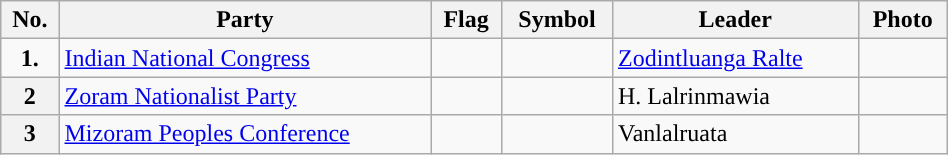<table class="wikitable" width="50%">
<tr>
<th>No.</th>
<th>Party</th>
<th>Flag</th>
<th>Symbol</th>
<th>Leader</th>
<th>Photo</th>
</tr>
<tr>
<td style="text-align:center; background:"><strong>1.</strong></td>
<td><a href='#'>Indian National Congress</a></td>
<td></td>
<td></td>
<td><a href='#'>Zodintluanga Ralte</a></td>
<td></td>
</tr>
<tr>
<th style="text-align:center; background:"><strong>2</strong></th>
<td><a href='#'>Zoram Nationalist Party</a></td>
<td></td>
<td></td>
<td>H. Lalrinmawia</td>
<td></td>
</tr>
<tr>
<th style="text-align:center; background:"><strong>3</strong></th>
<td><a href='#'>Mizoram Peoples Conference</a></td>
<td></td>
<td></td>
<td>Vanlalruata</td>
<td></td>
</tr>
</table>
